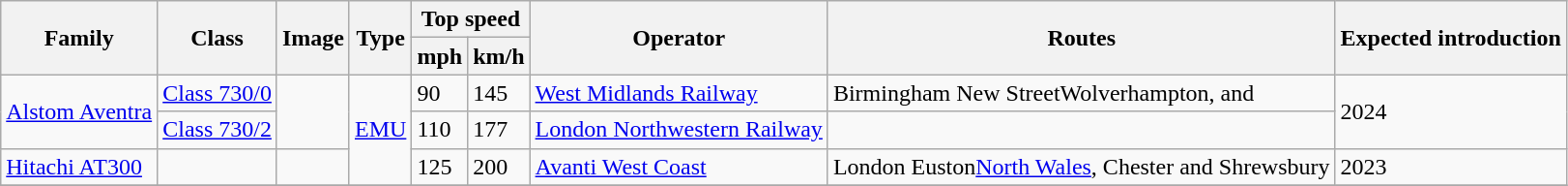<table class="wikitable">
<tr style="background:#f9f9f9;">
<th rowspan="2">Family</th>
<th rowspan="2">Class</th>
<th rowspan="2">Image</th>
<th rowspan="2">Type</th>
<th colspan="2">Top speed</th>
<th rowspan="2">Operator</th>
<th rowspan="2">Routes</th>
<th rowspan="2">Expected introduction</th>
</tr>
<tr style="background:#f9f9f9;">
<th>mph</th>
<th>km/h</th>
</tr>
<tr>
<td rowspan="2"><a href='#'>Alstom Aventra</a></td>
<td rowspan="1"><a href='#'>Class 730/0</a></td>
<td rowspan="2"></td>
<td rowspan="3"><a href='#'>EMU</a></td>
<td rowspan="1">90</td>
<td rowspan="1">145</td>
<td rowspan="1"><a href='#'>West Midlands Railway</a></td>
<td rowspan="1">Birmingham New StreetWolverhampton,  and </td>
<td rowspan="2">2024</td>
</tr>
<tr>
<td><a href='#'>Class 730/2</a></td>
<td>110</td>
<td>177</td>
<td><a href='#'>London Northwestern Railway</a></td>
<td></td>
</tr>
<tr>
<td><a href='#'>Hitachi AT300</a></td>
<td></td>
<td></td>
<td>125</td>
<td>200</td>
<td><a href='#'>Avanti West Coast</a></td>
<td>London Euston<a href='#'>North Wales</a>, Chester and Shrewsbury</td>
<td>2023</td>
</tr>
<tr>
</tr>
</table>
